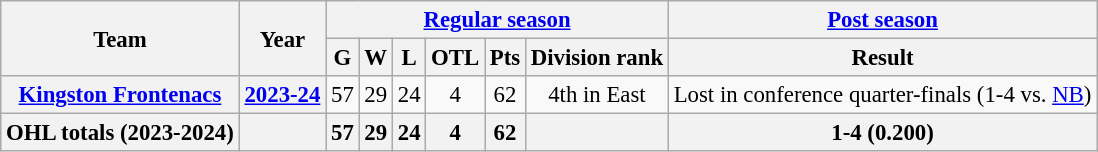<table class="wikitable" style="font-size: 95%; text-align:center;">
<tr>
<th rowspan="2">Team</th>
<th rowspan="2">Year</th>
<th colspan="6"><a href='#'>Regular season</a></th>
<th colspan="1"><a href='#'>Post season</a></th>
</tr>
<tr>
<th>G</th>
<th>W</th>
<th>L</th>
<th>OTL</th>
<th>Pts</th>
<th>Division rank</th>
<th>Result</th>
</tr>
<tr>
<th><a href='#'>Kingston Frontenacs</a></th>
<th><a href='#'>2023-24</a></th>
<td>57</td>
<td>29</td>
<td>24</td>
<td>4</td>
<td>62</td>
<td>4th in East</td>
<td>Lost in conference quarter-finals (1-4 vs. <a href='#'>NB</a>)</td>
</tr>
<tr align="centre" bgcolor="#dddddd">
<th>OHL totals (2023-2024)</th>
<th></th>
<th>57</th>
<th>29</th>
<th>24</th>
<th>4</th>
<th>62</th>
<th></th>
<th>1-4 (0.200)</th>
</tr>
</table>
